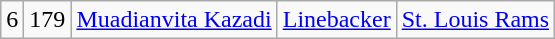<table class="wikitable" style="text-align:center">
<tr>
<td>6</td>
<td>179</td>
<td><a href='#'>Muadianvita Kazadi</a></td>
<td><a href='#'>Linebacker</a></td>
<td><a href='#'>St. Louis Rams</a></td>
</tr>
</table>
